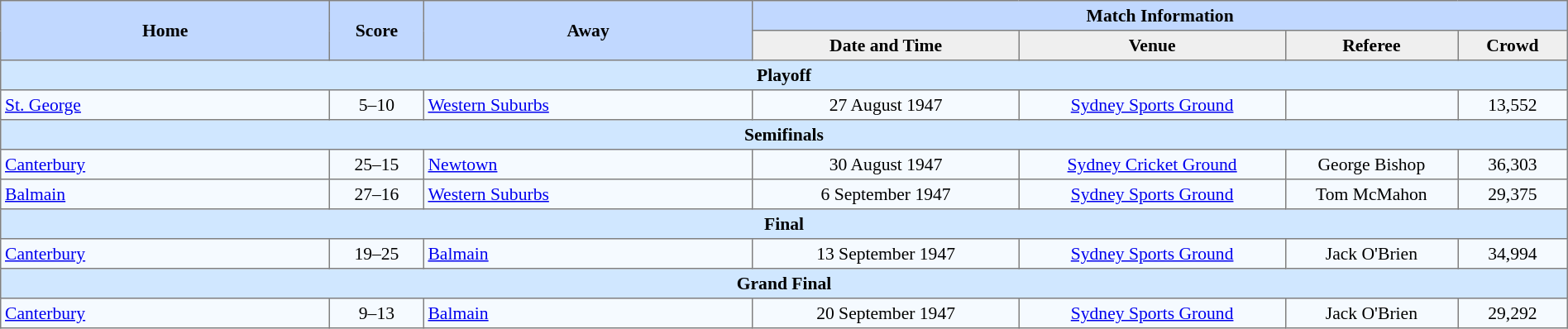<table border=1 style="border-collapse:collapse; font-size:90%; text-align:center;" cellpadding=3 cellspacing=0 width=100%>
<tr bgcolor=#C1D8FF>
<th rowspan=2 width=21%>Home</th>
<th rowspan=2 width=6%>Score</th>
<th rowspan=2 width=21%>Away</th>
<th colspan=6>Match Information</th>
</tr>
<tr bgcolor=#EFEFEF>
<th width=17%>Date and Time</th>
<th width=17%>Venue</th>
<th width=11%>Referee</th>
<th width=7%>Crowd</th>
</tr>
<tr bgcolor="#D0E7FF">
<td colspan=7><strong>Playoff</strong></td>
</tr>
<tr bgcolor=#F5FAFF>
<td align=left> <a href='#'>St. George</a></td>
<td>5–10</td>
<td align=left> <a href='#'>Western Suburbs</a></td>
<td>27 August 1947</td>
<td><a href='#'>Sydney Sports Ground</a></td>
<td></td>
<td>13,552</td>
</tr>
<tr bgcolor="#D0E7FF">
<td colspan=7><strong>Semifinals</strong></td>
</tr>
<tr bgcolor=#F5FAFF>
<td align=left> <a href='#'>Canterbury</a></td>
<td>25–15</td>
<td align=left> <a href='#'>Newtown</a></td>
<td>30 August 1947</td>
<td><a href='#'>Sydney Cricket Ground</a></td>
<td>George Bishop</td>
<td>36,303</td>
</tr>
<tr bgcolor=#F5FAFF>
<td align=left> <a href='#'>Balmain</a></td>
<td>27–16</td>
<td align=left> <a href='#'>Western Suburbs</a></td>
<td>6 September 1947</td>
<td><a href='#'>Sydney Sports Ground</a></td>
<td>Tom McMahon</td>
<td>29,375</td>
</tr>
<tr bgcolor="#D0E7FF">
<td colspan=7><strong>Final</strong></td>
</tr>
<tr bgcolor=#F5FAFF>
<td align=left> <a href='#'>Canterbury</a></td>
<td>19–25</td>
<td align=left> <a href='#'>Balmain</a></td>
<td>13 September 1947</td>
<td><a href='#'>Sydney Sports Ground</a></td>
<td>Jack O'Brien</td>
<td>34,994</td>
</tr>
<tr bgcolor="#D0E7FF">
<td colspan=7><strong>Grand Final</strong></td>
</tr>
<tr bgcolor=#F5FAFF>
<td align=left> <a href='#'>Canterbury</a></td>
<td>9–13</td>
<td align=left> <a href='#'>Balmain</a></td>
<td>20 September 1947</td>
<td><a href='#'>Sydney Sports Ground</a></td>
<td>Jack O'Brien</td>
<td>29,292</td>
</tr>
</table>
